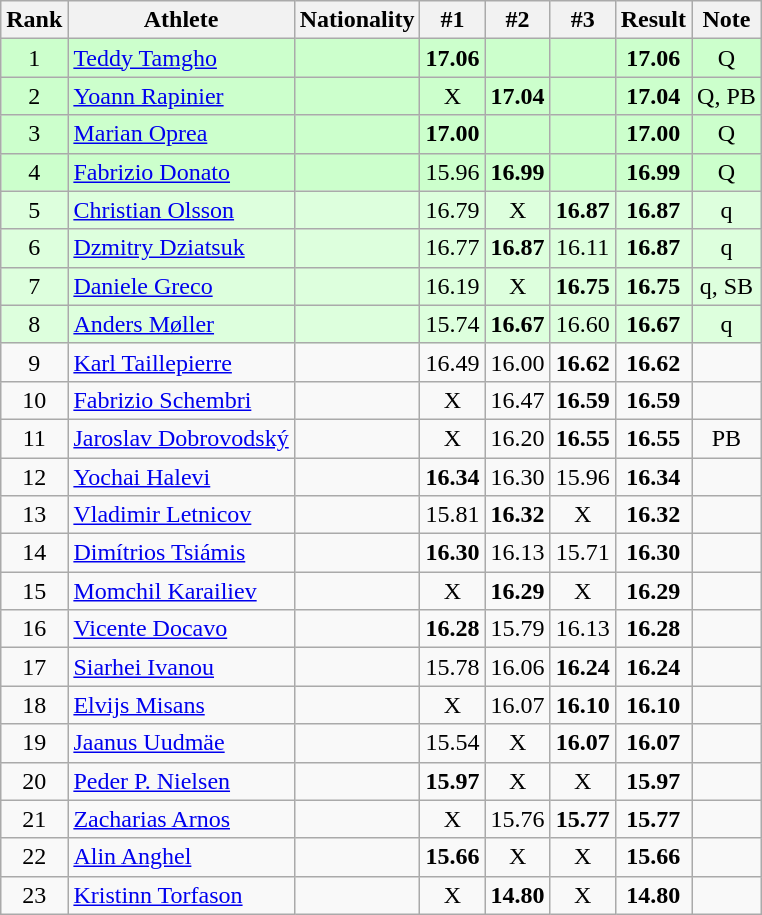<table class="wikitable sortable" style="text-align:center">
<tr>
<th>Rank</th>
<th>Athlete</th>
<th>Nationality</th>
<th>#1</th>
<th>#2</th>
<th>#3</th>
<th>Result</th>
<th>Note</th>
</tr>
<tr bgcolor=#ccffcc>
<td>1</td>
<td align=left><a href='#'>Teddy Tamgho</a></td>
<td align=left></td>
<td><strong>17.06</strong></td>
<td></td>
<td></td>
<td><strong>17.06</strong></td>
<td>Q</td>
</tr>
<tr bgcolor=#ccffcc>
<td>2</td>
<td align=left><a href='#'>Yoann Rapinier</a></td>
<td align=left></td>
<td>X</td>
<td><strong>17.04</strong></td>
<td></td>
<td><strong>17.04</strong></td>
<td>Q, PB</td>
</tr>
<tr bgcolor=#ccffcc>
<td>3</td>
<td align=left><a href='#'>Marian Oprea</a></td>
<td align=left></td>
<td><strong>17.00</strong></td>
<td></td>
<td></td>
<td><strong>17.00</strong></td>
<td>Q</td>
</tr>
<tr bgcolor=#ccffcc>
<td>4</td>
<td align=left><a href='#'>Fabrizio Donato</a></td>
<td align=left></td>
<td>15.96</td>
<td><strong>16.99</strong></td>
<td></td>
<td><strong>16.99</strong></td>
<td>Q</td>
</tr>
<tr bgcolor=#ddffdd>
<td>5</td>
<td align=left><a href='#'>Christian Olsson</a></td>
<td align=left></td>
<td>16.79</td>
<td>X</td>
<td><strong>16.87</strong></td>
<td><strong>16.87</strong></td>
<td>q</td>
</tr>
<tr bgcolor=#ddffdd>
<td>6</td>
<td align=left><a href='#'>Dzmitry Dziatsuk</a></td>
<td align=left></td>
<td>16.77</td>
<td><strong>16.87</strong></td>
<td>16.11</td>
<td><strong>16.87</strong></td>
<td>q</td>
</tr>
<tr bgcolor=#ddffdd>
<td>7</td>
<td align=left><a href='#'>Daniele Greco</a></td>
<td align=left></td>
<td>16.19</td>
<td>X</td>
<td><strong>16.75</strong></td>
<td><strong>16.75</strong></td>
<td>q, SB</td>
</tr>
<tr bgcolor=#ddffdd>
<td>8</td>
<td align=left><a href='#'>Anders Møller</a></td>
<td align=left></td>
<td>15.74</td>
<td><strong>16.67</strong></td>
<td>16.60</td>
<td><strong>16.67</strong></td>
<td>q</td>
</tr>
<tr>
<td>9</td>
<td align=left><a href='#'>Karl Taillepierre</a></td>
<td align=left></td>
<td>16.49</td>
<td>16.00</td>
<td><strong>16.62</strong></td>
<td><strong>16.62</strong></td>
<td></td>
</tr>
<tr>
<td>10</td>
<td align=left><a href='#'>Fabrizio Schembri</a></td>
<td align=left></td>
<td>X</td>
<td>16.47</td>
<td><strong>16.59</strong></td>
<td><strong>16.59</strong></td>
<td></td>
</tr>
<tr>
<td>11</td>
<td align=left><a href='#'>Jaroslav Dobrovodský</a></td>
<td align=left></td>
<td>X</td>
<td>16.20</td>
<td><strong>16.55</strong></td>
<td><strong>16.55</strong></td>
<td>PB</td>
</tr>
<tr>
<td>12</td>
<td align=left><a href='#'>Yochai Halevi</a></td>
<td align=left></td>
<td><strong>16.34</strong></td>
<td>16.30</td>
<td>15.96</td>
<td><strong>16.34</strong></td>
<td></td>
</tr>
<tr>
<td>13</td>
<td align=left><a href='#'>Vladimir Letnicov</a></td>
<td align=left></td>
<td>15.81</td>
<td><strong>16.32</strong></td>
<td>X</td>
<td><strong>16.32</strong></td>
<td></td>
</tr>
<tr>
<td>14</td>
<td align=left><a href='#'>Dimítrios Tsiámis</a></td>
<td align=left></td>
<td><strong>16.30</strong></td>
<td>16.13</td>
<td>15.71</td>
<td><strong>16.30</strong></td>
<td></td>
</tr>
<tr>
<td>15</td>
<td align=left><a href='#'>Momchil Karailiev</a></td>
<td align=left></td>
<td>X</td>
<td><strong>16.29</strong></td>
<td>X</td>
<td><strong>16.29</strong></td>
<td></td>
</tr>
<tr>
<td>16</td>
<td align=left><a href='#'>Vicente Docavo</a></td>
<td align=left></td>
<td><strong>16.28</strong></td>
<td>15.79</td>
<td>16.13</td>
<td><strong>16.28</strong></td>
<td></td>
</tr>
<tr>
<td>17</td>
<td align=left><a href='#'>Siarhei Ivanou</a></td>
<td align=left></td>
<td>15.78</td>
<td>16.06</td>
<td><strong>16.24</strong></td>
<td><strong>16.24</strong></td>
<td></td>
</tr>
<tr>
<td>18</td>
<td align=left><a href='#'>Elvijs Misans</a></td>
<td align=left></td>
<td>X</td>
<td>16.07</td>
<td><strong>16.10</strong></td>
<td><strong>16.10</strong></td>
<td></td>
</tr>
<tr>
<td>19</td>
<td align=left><a href='#'>Jaanus Uudmäe</a></td>
<td align=left></td>
<td>15.54</td>
<td>X</td>
<td><strong>16.07</strong></td>
<td><strong>16.07</strong></td>
<td></td>
</tr>
<tr>
<td>20</td>
<td align=left><a href='#'>Peder P. Nielsen</a></td>
<td align=left></td>
<td><strong>15.97</strong></td>
<td>X</td>
<td>X</td>
<td><strong>15.97</strong></td>
<td></td>
</tr>
<tr>
<td>21</td>
<td align=left><a href='#'>Zacharias Arnos</a></td>
<td align=left></td>
<td>X</td>
<td>15.76</td>
<td><strong>15.77</strong></td>
<td><strong>15.77</strong></td>
<td></td>
</tr>
<tr>
<td>22</td>
<td align=left><a href='#'>Alin Anghel</a></td>
<td align=left></td>
<td><strong>15.66</strong></td>
<td>X</td>
<td>X</td>
<td><strong>15.66</strong></td>
<td></td>
</tr>
<tr>
<td>23</td>
<td align=left><a href='#'>Kristinn Torfason</a></td>
<td align=left></td>
<td>X</td>
<td><strong>14.80</strong></td>
<td>X</td>
<td><strong>14.80</strong></td>
<td></td>
</tr>
</table>
